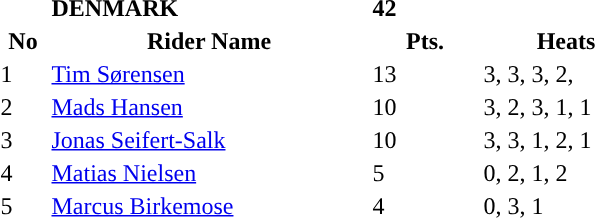<table class="toccolours">
<tr>
<td></td>
<td><strong>DENMARK</strong></td>
<td><strong>42</strong></td>
</tr>
<tr style="background-color:">
<th width=30px>No</th>
<th width=210px>Rider Name</th>
<th width=70px>Pts.</th>
<th width=110px>Heats</th>
</tr>
<tr style="background-color:">
<td>1</td>
<td><a href='#'>Tim Sørensen</a></td>
<td>13</td>
<td>3, 3, 3, 2,</td>
</tr>
<tr style="background-color:">
<td>2</td>
<td><a href='#'>Mads Hansen</a></td>
<td>10</td>
<td>3, 2, 3, 1, 1</td>
</tr>
<tr style="background-color:">
<td>3</td>
<td><a href='#'>Jonas Seifert-Salk</a></td>
<td>10</td>
<td>3, 3, 1, 2, 1</td>
</tr>
<tr style="background-color:">
<td>4</td>
<td><a href='#'>Matias Nielsen</a></td>
<td>5</td>
<td>0, 2, 1, 2</td>
</tr>
<tr style="background-color:">
<td>5</td>
<td><a href='#'>Marcus Birkemose</a></td>
<td>4</td>
<td>0, 3, 1</td>
</tr>
</table>
